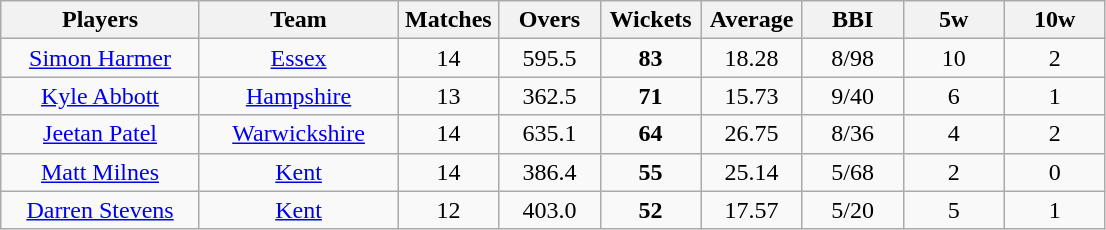<table class="wikitable" style="text-align:center">
<tr>
<th width=125>Players</th>
<th width=125>Team</th>
<th width=60>Matches</th>
<th width=60>Overs</th>
<th width=60>Wickets</th>
<th width=60>Average</th>
<th width=60>BBI</th>
<th width=60>5w</th>
<th width=60>10w</th>
</tr>
<tr>
<td><a href='#'>Simon Harmer</a></td>
<td><a href='#'>Essex</a></td>
<td>14</td>
<td>595.5</td>
<td><strong>83</strong></td>
<td>18.28</td>
<td>8/98</td>
<td>10</td>
<td>2</td>
</tr>
<tr>
<td><a href='#'>Kyle Abbott</a></td>
<td><a href='#'>Hampshire</a></td>
<td>13</td>
<td>362.5</td>
<td><strong>71</strong></td>
<td>15.73</td>
<td>9/40</td>
<td>6</td>
<td>1</td>
</tr>
<tr>
<td><a href='#'>Jeetan Patel</a></td>
<td><a href='#'>Warwickshire</a></td>
<td>14</td>
<td>635.1</td>
<td><strong>64</strong></td>
<td>26.75</td>
<td>8/36</td>
<td>4</td>
<td>2</td>
</tr>
<tr>
<td><a href='#'>Matt Milnes</a></td>
<td><a href='#'>Kent</a></td>
<td>14</td>
<td>386.4</td>
<td><strong>55</strong></td>
<td>25.14</td>
<td>5/68</td>
<td>2</td>
<td>0</td>
</tr>
<tr>
<td><a href='#'>Darren Stevens</a></td>
<td><a href='#'>Kent</a></td>
<td>12</td>
<td>403.0</td>
<td><strong>52</strong></td>
<td>17.57</td>
<td>5/20</td>
<td>5</td>
<td>1</td>
</tr>
</table>
